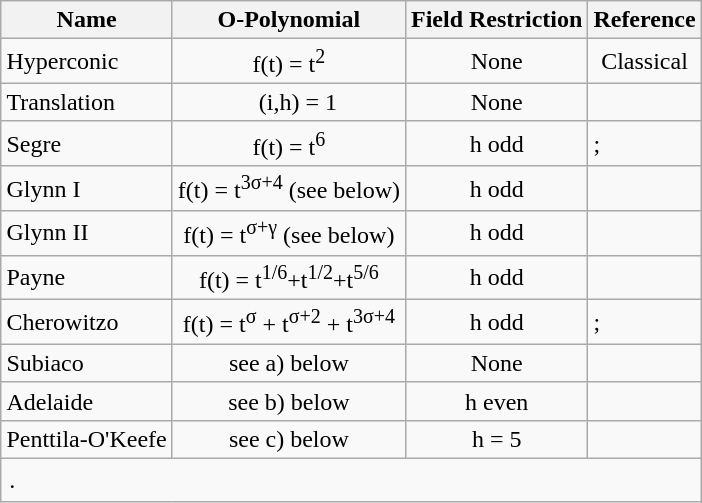<table class="wikitable" style="margin:0.5em auto">
<tr>
<th>Name</th>
<th>O-Polynomial</th>
<th>Field Restriction</th>
<th>Reference</th>
</tr>
<tr>
<td>Hyperconic</td>
<td align=center>f(t) = t<sup>2</sup></td>
<td align=center>None</td>
<td align=center>Classical</td>
</tr>
<tr>
<td>Translation</td>
<td align=center>    (i,h) = 1</td>
<td align=center>None</td>
<td></td>
</tr>
<tr>
<td>Segre</td>
<td align=center>f(t) = t<sup>6</sup></td>
<td align=center>h odd</td>
<td>; </td>
</tr>
<tr>
<td>Glynn I</td>
<td align=center>f(t) = t<sup>3σ+4</sup> (see below)</td>
<td align=center>h odd</td>
<td></td>
</tr>
<tr>
<td>Glynn II</td>
<td align=center>f(t) = t<sup>σ+γ</sup> (see below)</td>
<td align=center>h odd</td>
<td></td>
</tr>
<tr>
<td>Payne</td>
<td align=center>f(t) = t<sup>1/6</sup>+t<sup>1/2</sup>+t<sup>5/6</sup></td>
<td align=center>h odd</td>
<td></td>
</tr>
<tr>
<td>Cherowitzo</td>
<td align=center>f(t) = t<sup>σ</sup> + t<sup>σ+2</sup> + t<sup>3σ+4</sup></td>
<td align=center>h odd</td>
<td>; </td>
</tr>
<tr>
<td>Subiaco</td>
<td align=center>see a) below</td>
<td align=center>None</td>
<td></td>
</tr>
<tr>
<td>Adelaide</td>
<td align=center>see b) below</td>
<td align=center>h even</td>
<td></td>
</tr>
<tr>
<td>Penttila-O'Keefe</td>
<td align=center>see c) below</td>
<td align=center>h = 5</td>
<td></td>
</tr>
<tr>
<td colspan=4 style="padding:5px">.</td>
</tr>
</table>
